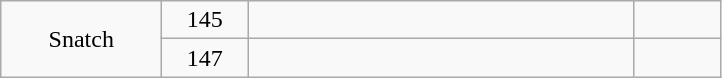<table class = "wikitable" style="text-align:center;">
<tr>
<td rowspan=2 width=100>Snatch</td>
<td width=50>145</td>
<td width=250 align=left></td>
<td width=50></td>
</tr>
<tr>
<td>147</td>
<td align=left></td>
<td></td>
</tr>
</table>
